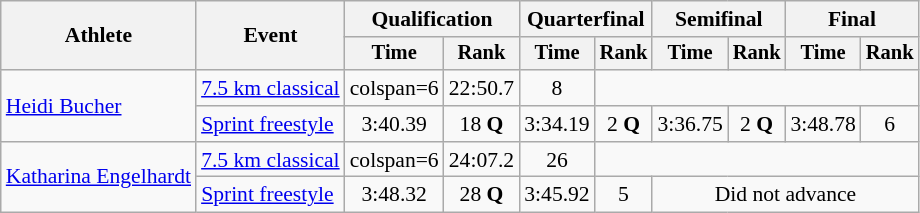<table class="wikitable" style="font-size:90%">
<tr>
<th rowspan="2">Athlete</th>
<th rowspan="2">Event</th>
<th colspan="2">Qualification</th>
<th colspan="2">Quarterfinal</th>
<th colspan="2">Semifinal</th>
<th colspan="2">Final</th>
</tr>
<tr style="font-size:95%">
<th>Time</th>
<th>Rank</th>
<th>Time</th>
<th>Rank</th>
<th>Time</th>
<th>Rank</th>
<th>Time</th>
<th>Rank</th>
</tr>
<tr align="center">
<td align="left" rowspan=2><a href='#'>Heidi Bucher</a></td>
<td align=left><a href='#'>7.5 km classical</a></td>
<td>colspan=6</td>
<td>22:50.7</td>
<td>8</td>
</tr>
<tr align=center>
<td align=left><a href='#'>Sprint freestyle</a></td>
<td>3:40.39</td>
<td>18 <strong>Q</strong></td>
<td>3:34.19</td>
<td>2 <strong>Q</strong></td>
<td>3:36.75</td>
<td>2 <strong>Q</strong></td>
<td>3:48.78</td>
<td>6</td>
</tr>
<tr align="center">
<td align="left" rowspan=2><a href='#'>Katharina Engelhardt</a></td>
<td align=left><a href='#'>7.5 km classical</a></td>
<td>colspan=6</td>
<td>24:07.2</td>
<td>26</td>
</tr>
<tr align=center>
<td align=left><a href='#'>Sprint freestyle</a></td>
<td>3:48.32</td>
<td>28 <strong>Q</strong></td>
<td>3:45.92</td>
<td>5</td>
<td colspan=4>Did not advance</td>
</tr>
</table>
